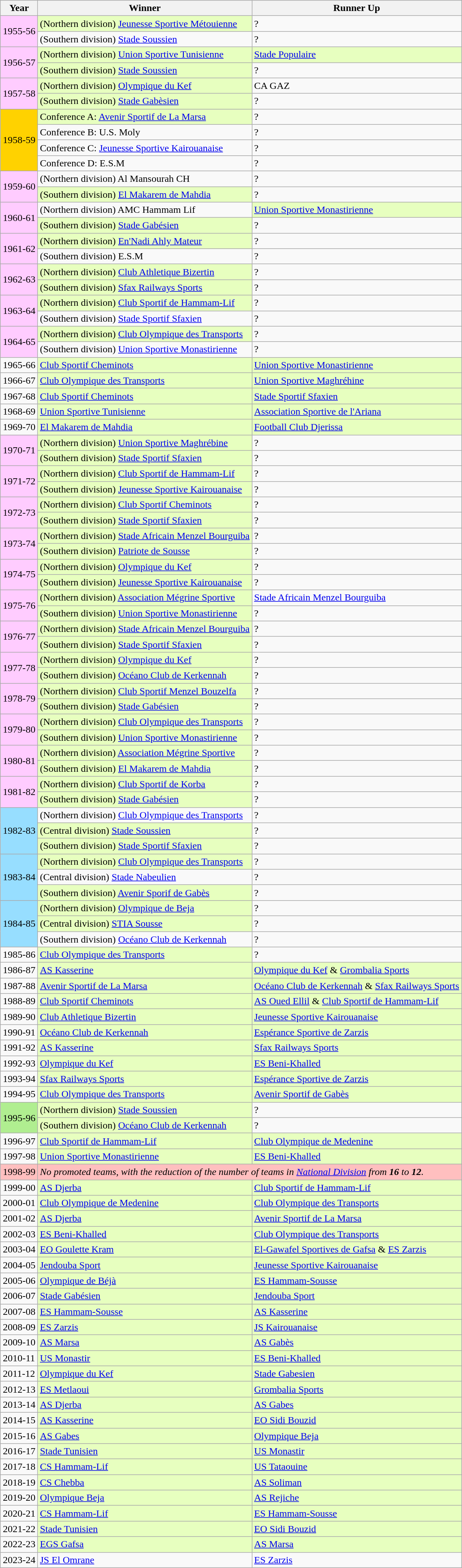<table class="wikitable" style="margin:1em auto;">
<tr>
<th>Year</th>
<th>Winner</th>
<th>Runner Up</th>
</tr>
<tr>
<td style="background:#FFCCFF;" rowspan=2>1955-56</td>
<td style="background:#E7FFBF;">(Northern division) <a href='#'>Jeunesse Sportive Métouienne</a></td>
<td>?</td>
</tr>
<tr>
<td>(Southern division) <a href='#'>Stade Soussien</a></td>
<td>?</td>
</tr>
<tr>
<td style="background:#FFCCFF;" rowspan=2>1956-57</td>
<td style="background:#E7FFBF;">(Northern division) <a href='#'>Union Sportive Tunisienne</a></td>
<td style="background:#E7FFBF;"><a href='#'>Stade Populaire</a></td>
</tr>
<tr>
<td style="background:#E7FFBF;">(Southern division) <a href='#'>Stade Soussien</a></td>
<td>?</td>
</tr>
<tr>
<td style="background:#FFCCFF;" rowspan=2>1957-58</td>
<td style="background:#E7FFBF;">(Northern division) <a href='#'>Olympique du Kef</a></td>
<td>CA GAZ</td>
</tr>
<tr>
<td style="background:#E7FFBF;">(Southern division) <a href='#'>Stade Gabèsien</a></td>
<td>?</td>
</tr>
<tr>
<td style="background:#FFD200;" rowspan=4>1958-59</td>
<td style="background:#E7FFBF;">Conference A: <a href='#'>Avenir Sportif de La Marsa</a></td>
<td>?</td>
</tr>
<tr>
<td>Conference B:  U.S. Moly</td>
<td>?</td>
</tr>
<tr>
<td>Conference C: <a href='#'>Jeunesse Sportive Kairouanaise</a></td>
<td>?</td>
</tr>
<tr>
<td>Conference D:   E.S.M</td>
<td>?</td>
</tr>
<tr>
<td style="background:#FFCCFF;" rowspan=2>1959-60</td>
<td>(Northern division) Al Mansourah CH</td>
<td>?</td>
</tr>
<tr>
<td style="background:#E7FFBF;">(Southern division) <a href='#'>El Makarem de Mahdia</a></td>
<td>?</td>
</tr>
<tr>
<td style="background:#FFCCFF;" rowspan=2>1960-61</td>
<td>(Northern division) AMC Hammam Lif</td>
<td style="background:#E7FFBF;"><a href='#'>Union Sportive Monastirienne</a></td>
</tr>
<tr>
<td style="background:#E7FFBF;">(Southern division) <a href='#'>Stade Gabésien</a></td>
<td>?</td>
</tr>
<tr>
<td style="background:#FFCCFF;" rowspan=2>1961-62</td>
<td style="background:#E7FFBF;">(Northern division) <a href='#'>En'Nadi Ahly Mateur</a></td>
<td>?</td>
</tr>
<tr>
<td>(Southern division) E.S.M</td>
<td>?</td>
</tr>
<tr>
<td style="background:#FFCCFF;" rowspan=2>1962-63</td>
<td style="background:#E7FFBF;">(Northern division) <a href='#'>Club Athletique Bizertin</a></td>
<td>?</td>
</tr>
<tr>
<td style="background:#E7FFBF;">(Southern division) <a href='#'>Sfax Railways Sports</a></td>
<td>?</td>
</tr>
<tr>
<td style="background:#FFCCFF;" rowspan=2>1963-64</td>
<td style="background:#E7FFBF;">(Northern division) <a href='#'>Club Sportif de Hammam-Lif</a></td>
<td>?</td>
</tr>
<tr>
<td>(Southern division) <a href='#'>Stade Sportif Sfaxien</a></td>
<td>?</td>
</tr>
<tr>
<td style="background:#FFCCFF;" rowspan=2>1964-65</td>
<td style="background:#E7FFBF;">(Northern division) <a href='#'>Club Olympique des Transports</a></td>
<td>?</td>
</tr>
<tr>
<td>(Southern division) <a href='#'>Union Sportive Monastirienne</a></td>
<td>?</td>
</tr>
<tr>
<td>1965-66</td>
<td style="background:#E7FFBF;"><a href='#'>Club Sportif Cheminots</a></td>
<td style="background:#E7FFBF;"><a href='#'>Union Sportive Monastirienne</a></td>
</tr>
<tr>
<td>1966-67</td>
<td style="background:#E7FFBF;"><a href='#'>Club Olympique des Transports</a></td>
<td style="background:#E7FFBF;"><a href='#'>Union Sportive Maghréhine</a></td>
</tr>
<tr>
<td>1967-68</td>
<td style="background:#E7FFBF;"><a href='#'>Club Sportif Cheminots</a></td>
<td style="background:#E7FFBF;"><a href='#'>Stade Sportif Sfaxien</a></td>
</tr>
<tr>
<td>1968-69</td>
<td style="background:#E7FFBF;"><a href='#'>Union Sportive Tunisienne</a></td>
<td style="background:#E7FFBF;"><a href='#'>Association Sportive de l'Ariana</a></td>
</tr>
<tr>
<td>1969-70</td>
<td style="background:#E7FFBF;"><a href='#'>El Makarem de Mahdia</a></td>
<td style="background:#E7FFBF;"><a href='#'>Football Club Djerissa</a></td>
</tr>
<tr>
<td style="background:#FFCCFF;" rowspan=2>1970-71</td>
<td style="background:#E7FFBF;">(Northern division) <a href='#'>Union Sportive Maghrébine</a></td>
<td>?</td>
</tr>
<tr>
<td style="background:#E7FFBF;">(Southern division) <a href='#'>Stade Sportif Sfaxien</a></td>
<td>?</td>
</tr>
<tr>
<td style="background:#FFCCFF;" rowspan=2>1971-72</td>
<td style="background:#E7FFBF;">(Northern division) <a href='#'>Club Sportif de Hammam-Lif</a></td>
<td>?</td>
</tr>
<tr>
<td style="background:#E7FFBF;">(Southern division) <a href='#'>Jeunesse Sportive Kairouanaise</a></td>
<td>?</td>
</tr>
<tr>
<td style="background:#FFCCFF;" rowspan=2>1972-73</td>
<td style="background:#E7FFBF;">(Northern division) <a href='#'>Club Sportif Cheminots</a></td>
<td>?</td>
</tr>
<tr>
<td style="background:#E7FFBF;">(Southern division) <a href='#'>Stade Sportif Sfaxien</a></td>
<td>?</td>
</tr>
<tr>
<td style="background:#FFCCFF;" rowspan=2>1973-74</td>
<td style="background:#E7FFBF;">(Northern division) <a href='#'>Stade Africain Menzel Bourguiba</a></td>
<td>?</td>
</tr>
<tr>
<td style="background:#E7FFBF;">(Southern division) <a href='#'>Patriote de Sousse</a></td>
<td>?</td>
</tr>
<tr>
<td style="background:#FFCCFF;" rowspan=2>1974-75</td>
<td style="background:#E7FFBF;">(Northern division) <a href='#'>Olympique du Kef</a></td>
<td>?</td>
</tr>
<tr>
<td style="background:#E7FFBF;">(Southern division) <a href='#'>Jeunesse Sportive Kairouanaise</a></td>
<td>?</td>
</tr>
<tr>
<td style="background:#FFCCFF;" rowspan=2>1975-76</td>
<td style="background:#E7FFBF;">(Northern division) <a href='#'>Association Mégrine Sportive</a></td>
<td><a href='#'>Stade Africain Menzel Bourguiba</a></td>
</tr>
<tr>
<td style="background:#E7FFBF;">(Southern division) <a href='#'>Union Sportive Monastirienne</a></td>
<td>?</td>
</tr>
<tr>
<td style="background:#FFCCFF;" rowspan=2>1976-77</td>
<td style="background:#E7FFBF;">(Northern division) <a href='#'>Stade Africain Menzel Bourguiba</a></td>
<td>?</td>
</tr>
<tr>
<td style="background:#E7FFBF;">(Southern division) <a href='#'>Stade Sportif Sfaxien</a></td>
<td>?</td>
</tr>
<tr>
<td style="background:#FFCCFF;" rowspan=2>1977-78</td>
<td style="background:#E7FFBF;">(Northern division) <a href='#'>Olympique du Kef</a></td>
<td>?</td>
</tr>
<tr>
<td style="background:#E7FFBF;">(Southern division) <a href='#'>Océano Club de Kerkennah</a></td>
<td>?</td>
</tr>
<tr>
<td style="background:#FFCCFF;" rowspan=2>1978-79</td>
<td style="background:#E7FFBF;">(Northern division) <a href='#'>Club Sportif Menzel Bouzelfa</a></td>
<td>?</td>
</tr>
<tr>
<td style="background:#E7FFBF;">(Southern division) <a href='#'>Stade Gabésien</a></td>
<td>?</td>
</tr>
<tr>
<td style="background:#FFCCFF;" rowspan=2>1979-80</td>
<td style="background:#E7FFBF;">(Northern division) <a href='#'>Club Olympique des Transports</a></td>
<td>?</td>
</tr>
<tr>
<td style="background:#E7FFBF;">(Southern division) <a href='#'>Union Sportive Monastirienne</a></td>
<td>?</td>
</tr>
<tr>
<td style="background:#FFCCFF;" rowspan=2>1980-81</td>
<td style="background:#E7FFBF;">(Northern division) <a href='#'>Association Mégrine Sportive</a></td>
<td>?</td>
</tr>
<tr>
<td style="background:#E7FFBF;">(Southern division) <a href='#'>El Makarem de Mahdia</a></td>
<td>?</td>
</tr>
<tr>
<td style="background:#FFCCFF;" rowspan=2>1981-82</td>
<td style="background:#E7FFBF;">(Northern division) <a href='#'>Club Sportif de Korba</a></td>
<td>?</td>
</tr>
<tr>
<td style="background:#E7FFBF;">(Southern division) <a href='#'>Stade Gabésien</a></td>
<td>?</td>
</tr>
<tr>
<td style="background:#97deff;" rowspan=3>1982-83</td>
<td>(Northern division) <a href='#'>Club Olympique des Transports</a></td>
<td>?</td>
</tr>
<tr>
<td style="background:#E7FFBF;">(Central division) <a href='#'>Stade Soussien</a></td>
<td>?</td>
</tr>
<tr>
<td style="background:#E7FFBF;">(Southern division) <a href='#'>Stade Sportif Sfaxien</a></td>
<td>?</td>
</tr>
<tr>
<td style="background:#97deff;" rowspan=3>1983-84</td>
<td style="background:#E7FFBF;">(Northern division) <a href='#'>Club Olympique des Transports</a></td>
<td>?</td>
</tr>
<tr>
<td>(Central division) <a href='#'>Stade Nabeulien</a></td>
<td>?</td>
</tr>
<tr>
<td style="background:#E7FFBF;">(Southern division) <a href='#'>Avenir Sporif de Gabès</a></td>
<td>?</td>
</tr>
<tr>
<td style="background:#97deff;" rowspan=3>1984-85</td>
<td style="background:#E7FFBF;">(Northern division) <a href='#'>Olympique de Beja</a></td>
<td>?</td>
</tr>
<tr>
<td style="background:#E7FFBF;">(Central division) <a href='#'>STIA Sousse</a></td>
<td>?</td>
</tr>
<tr>
<td>(Southern division) <a href='#'>Océano Club de Kerkennah</a></td>
<td>?</td>
</tr>
<tr>
<td>1985-86</td>
<td style="background:#E7FFBF;"><a href='#'>Club Olympique des Transports</a></td>
<td>?</td>
</tr>
<tr>
<td>1986-87</td>
<td style="background:#E7FFBF;"><a href='#'>AS Kasserine</a></td>
<td style="background:#E7FFBF;"><a href='#'>Olympique du Kef</a> & <a href='#'>Grombalia Sports</a></td>
</tr>
<tr>
<td>1987-88</td>
<td style="background:#E7FFBF;"><a href='#'>Avenir Sportif de La Marsa</a></td>
<td style="background:#E7FFBF;"><a href='#'>Océano Club de Kerkennah</a> & <a href='#'>Sfax Railways Sports</a></td>
</tr>
<tr>
<td>1988-89</td>
<td style="background:#E7FFBF;"><a href='#'>Club Sportif Cheminots</a></td>
<td style="background:#E7FFBF;"><a href='#'>AS Oued Ellil</a> & <a href='#'>Club Sportif de Hammam-Lif</a></td>
</tr>
<tr>
<td>1989-90</td>
<td style="background:#E7FFBF;"><a href='#'>Club Athletique Bizertin</a></td>
<td style="background:#E7FFBF;"><a href='#'>Jeunesse Sportive Kairouanaise</a></td>
</tr>
<tr>
<td>1990-91</td>
<td style="background:#E7FFBF;"><a href='#'>Océano Club de Kerkennah</a></td>
<td style="background:#E7FFBF;"><a href='#'>Espérance Sportive de Zarzis</a></td>
</tr>
<tr>
<td>1991-92</td>
<td style="background:#E7FFBF;"><a href='#'>AS Kasserine</a></td>
<td style="background:#E7FFBF;"><a href='#'>Sfax Railways Sports</a></td>
</tr>
<tr>
<td>1992-93</td>
<td style="background:#E7FFBF;"><a href='#'>Olympique du Kef</a></td>
<td style="background:#E7FFBF;"><a href='#'>ES Beni-Khalled</a></td>
</tr>
<tr>
<td>1993-94</td>
<td style="background:#E7FFBF;"><a href='#'>Sfax Railways Sports</a></td>
<td style="background:#E7FFBF;"><a href='#'>Espérance Sportive de Zarzis</a></td>
</tr>
<tr>
<td>1994-95</td>
<td style="background:#E7FFBF;"><a href='#'>Club Olympique des Transports</a></td>
<td style="background:#E7FFBF;"><a href='#'>Avenir Sportif de Gabès</a></td>
</tr>
<tr>
<td style="background:#B0EE90;" rowspan=2>1995-96</td>
<td style="background:#E7FFBF;">(Northern division) <a href='#'>Stade Soussien</a></td>
<td>?</td>
</tr>
<tr>
<td style="background:#E7FFBF;">(Southern division) <a href='#'>Océano Club de Kerkennah</a></td>
<td>?</td>
</tr>
<tr>
<td>1996-97</td>
<td style="background:#E7FFBF;"><a href='#'>Club Sportif de Hammam-Lif</a></td>
<td style="background:#E7FFBF;"><a href='#'>Club Olympique de Medenine</a></td>
</tr>
<tr>
<td>1997-98</td>
<td style="background:#E7FFBF;"><a href='#'>Union Sportive Monastirienne</a></td>
<td style="background:#E7FFBF;"><a href='#'>ES Beni-Khalled</a></td>
</tr>
<tr style="background:#FFBFBF;">
<td>1998-99</td>
<td colspan=2><em> No promoted teams, with the reduction of the number of teams in <a href='#'>National Division</a> from <strong>16</strong> to <strong>12</strong>.  </em></td>
</tr>
<tr>
<td>1999-00</td>
<td style="background:#E7FFBF;"><a href='#'>AS Djerba</a></td>
<td style="background:#E7FFBF;"><a href='#'>Club Sportif de Hammam-Lif</a></td>
</tr>
<tr>
<td>2000-01</td>
<td style="background:#E7FFBF;"><a href='#'>Club Olympique de Medenine</a></td>
<td style="background:#E7FFBF;"><a href='#'>Club Olympique des Transports</a></td>
</tr>
<tr>
<td>2001-02</td>
<td style="background:#E7FFBF;"><a href='#'>AS Djerba</a></td>
<td style="background:#E7FFBF;"><a href='#'>Avenir Sportif de La Marsa</a></td>
</tr>
<tr>
<td>2002-03</td>
<td style="background:#E7FFBF;"><a href='#'>ES Beni-Khalled</a></td>
<td style="background:#E7FFBF;"><a href='#'>Club Olympique des Transports</a></td>
</tr>
<tr>
<td>2003-04</td>
<td style="background:#E7FFBF;"><a href='#'>EO Goulette Kram</a></td>
<td style="background:#E7FFBF;"><a href='#'>El-Gawafel Sportives de Gafsa</a> & <a href='#'>ES Zarzis</a></td>
</tr>
<tr>
<td>2004-05</td>
<td style="background:#E7FFBF;"><a href='#'>Jendouba Sport</a></td>
<td style="background:#E7FFBF;"><a href='#'>Jeunesse Sportive Kairouanaise</a></td>
</tr>
<tr>
<td>2005-06</td>
<td style="background:#E7FFBF;"><a href='#'>Olympique de Béjà</a></td>
<td style="background:#E7FFBF;"><a href='#'>ES Hammam-Sousse</a></td>
</tr>
<tr>
<td>2006-07</td>
<td style="background:#E7FFBF;"><a href='#'>Stade Gabésien</a></td>
<td style="background:#E7FFBF;"><a href='#'>Jendouba Sport</a></td>
</tr>
<tr>
<td>2007-08</td>
<td style="background:#E7FFBF;"><a href='#'>ES Hammam-Sousse</a></td>
<td style="background:#E7FFBF;"><a href='#'>AS Kasserine</a></td>
</tr>
<tr>
<td>2008-09</td>
<td style="background:#E7FFBF;"><a href='#'>ES Zarzis</a></td>
<td style="background:#E7FFBF;"><a href='#'>JS Kairouanaise</a></td>
</tr>
<tr>
<td>2009-10</td>
<td style="background:#E7FFBF;"><a href='#'>AS Marsa</a></td>
<td style="background:#E7FFBF;"><a href='#'>AS Gabès</a></td>
</tr>
<tr>
<td>2010-11</td>
<td style="background:#E7FFBF;"><a href='#'>US Monastir</a></td>
<td style="background:#E7FFBF;"><a href='#'>ES Beni-Khalled</a></td>
</tr>
<tr>
<td>2011-12</td>
<td style="background:#E7FFBF;"><a href='#'>Olympique du Kef</a></td>
<td style="background:#E7FFBF;"><a href='#'>Stade Gabesien</a></td>
</tr>
<tr>
<td>2012-13</td>
<td style="background:#E7FFBF;"><a href='#'>ES Metlaoui</a></td>
<td style="background:#E7FFBF;"><a href='#'>Grombalia Sports</a></td>
</tr>
<tr>
<td>2013-14</td>
<td style="background:#E7FFBF;"><a href='#'>AS Djerba</a></td>
<td style="background:#E7FFBF;"><a href='#'>AS Gabes</a></td>
</tr>
<tr>
<td>2014-15</td>
<td style="background:#E7FFBF;"><a href='#'>AS Kasserine</a></td>
<td style="background:#E7FFBF;"><a href='#'>EO Sidi Bouzid</a></td>
</tr>
<tr>
<td>2015-16</td>
<td style="background:#E7FFBF;"><a href='#'>AS Gabes</a></td>
<td style="background:#E7FFBF;"><a href='#'>Olympique Beja</a></td>
</tr>
<tr>
<td>2016-17</td>
<td style="background:#E7FFBF;"><a href='#'>Stade Tunisien</a></td>
<td style="background:#E7FFBF;"><a href='#'>US Monastir</a></td>
</tr>
<tr>
<td>2017-18</td>
<td style="background:#E7FFBF;"><a href='#'>CS Hammam-Lif</a></td>
<td style="background:#E7FFBF;"><a href='#'>US Tataouine</a></td>
</tr>
<tr>
<td>2018-19</td>
<td style="background:#E7FFBF;"><a href='#'>CS Chebba</a></td>
<td style="background:#E7FFBF;"><a href='#'>AS Soliman</a></td>
</tr>
<tr>
<td>2019-20</td>
<td style="background:#E7FFBF;"><a href='#'>Olympique Beja</a></td>
<td style="background:#E7FFBF;"><a href='#'>AS Rejiche</a></td>
</tr>
<tr>
<td>2020-21</td>
<td style="background:#E7FFBF;"><a href='#'>CS Hammam-Lif</a></td>
<td style="background:#E7FFBF;"><a href='#'>ES Hammam-Sousse</a></td>
</tr>
<tr>
<td>2021-22</td>
<td style="background:#E7FFBF;"><a href='#'>Stade Tunisien</a></td>
<td style="background:#E7FFBF;"><a href='#'>EO Sidi Bouzid</a></td>
</tr>
<tr>
<td>2022-23</td>
<td style="background:#E7FFBF;"><a href='#'>EGS Gafsa</a></td>
<td style="background:#E7FFBF;"><a href='#'>AS Marsa</a></td>
</tr>
<tr>
<td>2023-24</td>
<td><a href='#'>JS El Omrane</a></td>
<td><a href='#'>ES Zarzis</a></td>
</tr>
</table>
